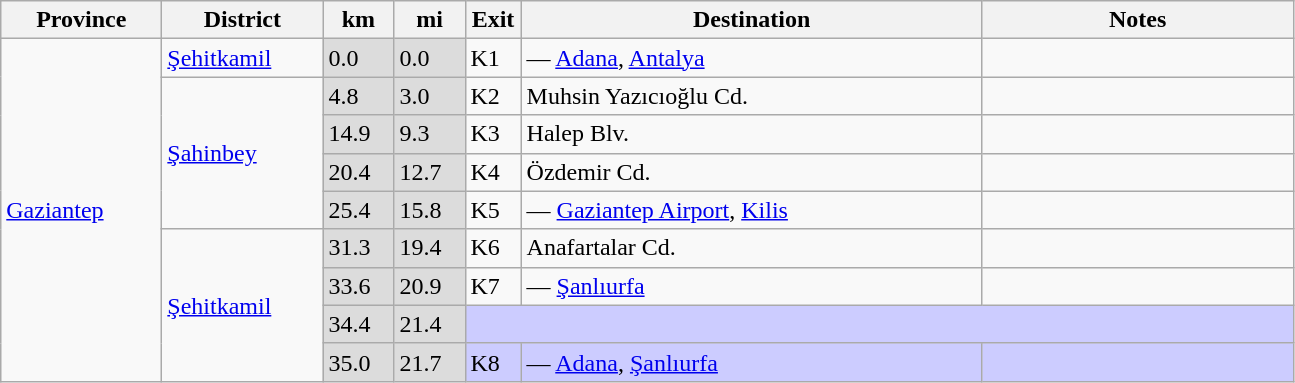<table class="wikitable">
<tr>
<th width=100>Province</th>
<th width=100>District</th>
<th width=40>km</th>
<th width=40>mi</th>
<th width=30>Exit</th>
<th width=300>Destination</th>
<th width=200>Notes</th>
</tr>
<tr>
<td rowspan="9"><a href='#'>Gaziantep</a></td>
<td><a href='#'>Şehitkamil</a></td>
<td style='background: #dcdcdc'>0.0</td>
<td style='background: #dcdcdc'>0.0</td>
<td>K1</td>
<td> — <a href='#'>Adana</a>, <a href='#'>Antalya</a></td>
<td></td>
</tr>
<tr>
<td rowspan="4"><a href='#'>Şahinbey</a></td>
<td style='background: #dcdcdc'>4.8</td>
<td style='background: #dcdcdc'>3.0</td>
<td>K2</td>
<td>Muhsin Yazıcıoğlu Cd.</td>
<td></td>
</tr>
<tr>
<td style='background: #dcdcdc'>14.9</td>
<td style='background: #dcdcdc'>9.3</td>
<td>K3</td>
<td>Halep Blv.</td>
<td></td>
</tr>
<tr>
<td style='background: #dcdcdc'>20.4</td>
<td style='background: #dcdcdc'>12.7</td>
<td>K4</td>
<td>Özdemir Cd.</td>
<td></td>
</tr>
<tr>
<td style='background: #dcdcdc'>25.4</td>
<td style='background: #dcdcdc'>15.8</td>
<td>K5</td>
<td> — <a href='#'>Gaziantep Airport</a>, <a href='#'>Kilis</a></td>
<td></td>
</tr>
<tr>
<td rowspan="4"><a href='#'>Şehitkamil</a></td>
<td style='background: #dcdcdc'>31.3</td>
<td style='background: #dcdcdc'>19.4</td>
<td>K6</td>
<td>Anafartalar Cd.</td>
<td></td>
</tr>
<tr>
<td style='background: #dcdcdc'>33.6</td>
<td style='background: #dcdcdc'>20.9</td>
<td>K7</td>
<td> — <a href='#'>Şanlıurfa</a></td>
<td></td>
</tr>
<tr>
<td style='background: #dcdcdc'>34.4</td>
<td style='background: #dcdcdc'>21.4</td>
<td colspan="3" style='background: #ccccff'></td>
</tr>
<tr>
<td style='background: #dcdcdc'>35.0</td>
<td style='background: #dcdcdc'>21.7</td>
<td style='background: #ccccff'>K8</td>
<td style='background: #ccccff'> — <a href='#'>Adana</a>, <a href='#'>Şanlıurfa</a></td>
<td style='background: #ccccff'></td>
</tr>
</table>
